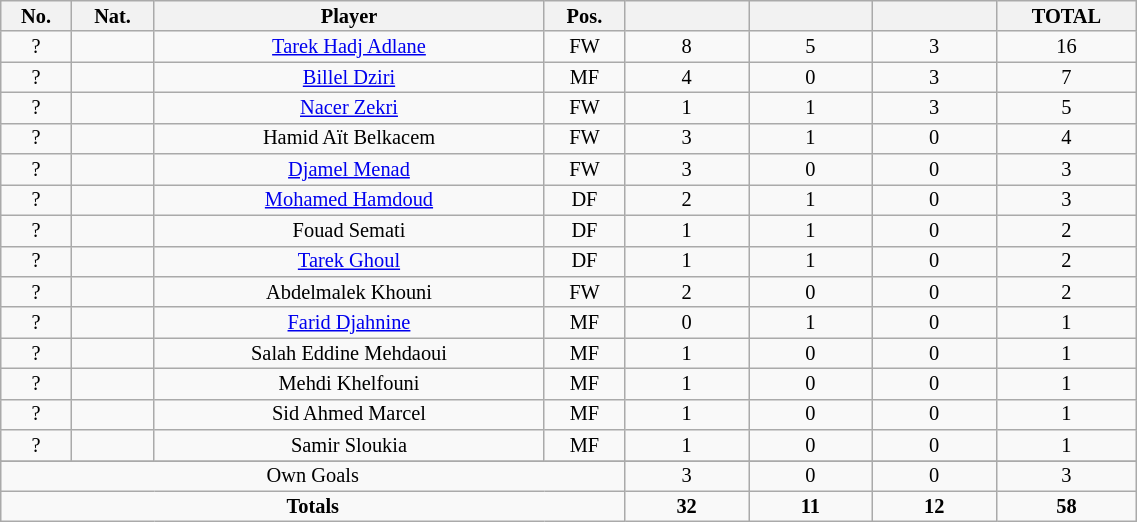<table class="wikitable sortable alternance"  style="font-size:85%; text-align:center; line-height:14px; width:60%;">
<tr>
<th width=10>No.</th>
<th width=10>Nat.</th>
<th width=140>Player</th>
<th width=10>Pos.</th>
<th width=40></th>
<th width=40></th>
<th width=40></th>
<th width=10>TOTAL</th>
</tr>
<tr>
<td>?</td>
<td></td>
<td><a href='#'>Tarek Hadj Adlane</a></td>
<td>FW</td>
<td>8</td>
<td>5</td>
<td>3</td>
<td>16</td>
</tr>
<tr>
<td>?</td>
<td></td>
<td><a href='#'>Billel Dziri</a></td>
<td>MF</td>
<td>4</td>
<td>0</td>
<td>3</td>
<td>7</td>
</tr>
<tr>
<td>?</td>
<td></td>
<td><a href='#'>Nacer Zekri</a></td>
<td>FW</td>
<td>1</td>
<td>1</td>
<td>3</td>
<td>5</td>
</tr>
<tr>
<td>?</td>
<td></td>
<td>Hamid Aït Belkacem</td>
<td>FW</td>
<td>3</td>
<td>1</td>
<td>0</td>
<td>4</td>
</tr>
<tr>
<td>?</td>
<td></td>
<td><a href='#'>Djamel Menad</a></td>
<td>FW</td>
<td>3</td>
<td>0</td>
<td>0</td>
<td>3</td>
</tr>
<tr>
<td>?</td>
<td></td>
<td><a href='#'>Mohamed Hamdoud</a></td>
<td>DF</td>
<td>2</td>
<td>1</td>
<td>0</td>
<td>3</td>
</tr>
<tr>
<td>?</td>
<td></td>
<td>Fouad Semati</td>
<td>DF</td>
<td>1</td>
<td>1</td>
<td>0</td>
<td>2</td>
</tr>
<tr>
<td>?</td>
<td></td>
<td><a href='#'>Tarek Ghoul</a></td>
<td>DF</td>
<td>1</td>
<td>1</td>
<td>0</td>
<td>2</td>
</tr>
<tr>
<td>?</td>
<td></td>
<td>Abdelmalek Khouni</td>
<td>FW</td>
<td>2</td>
<td>0</td>
<td>0</td>
<td>2</td>
</tr>
<tr>
<td>?</td>
<td></td>
<td><a href='#'>Farid Djahnine</a></td>
<td>MF</td>
<td>0</td>
<td>1</td>
<td>0</td>
<td>1</td>
</tr>
<tr>
<td>?</td>
<td></td>
<td>Salah Eddine Mehdaoui</td>
<td>MF</td>
<td>1</td>
<td>0</td>
<td>0</td>
<td>1</td>
</tr>
<tr>
<td>?</td>
<td></td>
<td>Mehdi Khelfouni</td>
<td>MF</td>
<td>1</td>
<td>0</td>
<td>0</td>
<td>1</td>
</tr>
<tr>
<td>?</td>
<td></td>
<td>Sid Ahmed Marcel</td>
<td>MF</td>
<td>1</td>
<td>0</td>
<td>0</td>
<td>1</td>
</tr>
<tr>
<td>?</td>
<td></td>
<td>Samir Sloukia</td>
<td>MF</td>
<td>1</td>
<td>0</td>
<td>0</td>
<td>1</td>
</tr>
<tr>
</tr>
<tr class="sortbottom">
<td colspan="4">Own Goals</td>
<td>3</td>
<td>0</td>
<td>0</td>
<td>3</td>
</tr>
<tr class="sortbottom">
<td colspan="4"><strong>Totals</strong></td>
<td><strong>32</strong></td>
<td><strong>11</strong></td>
<td><strong>12</strong></td>
<td><strong>58</strong></td>
</tr>
</table>
